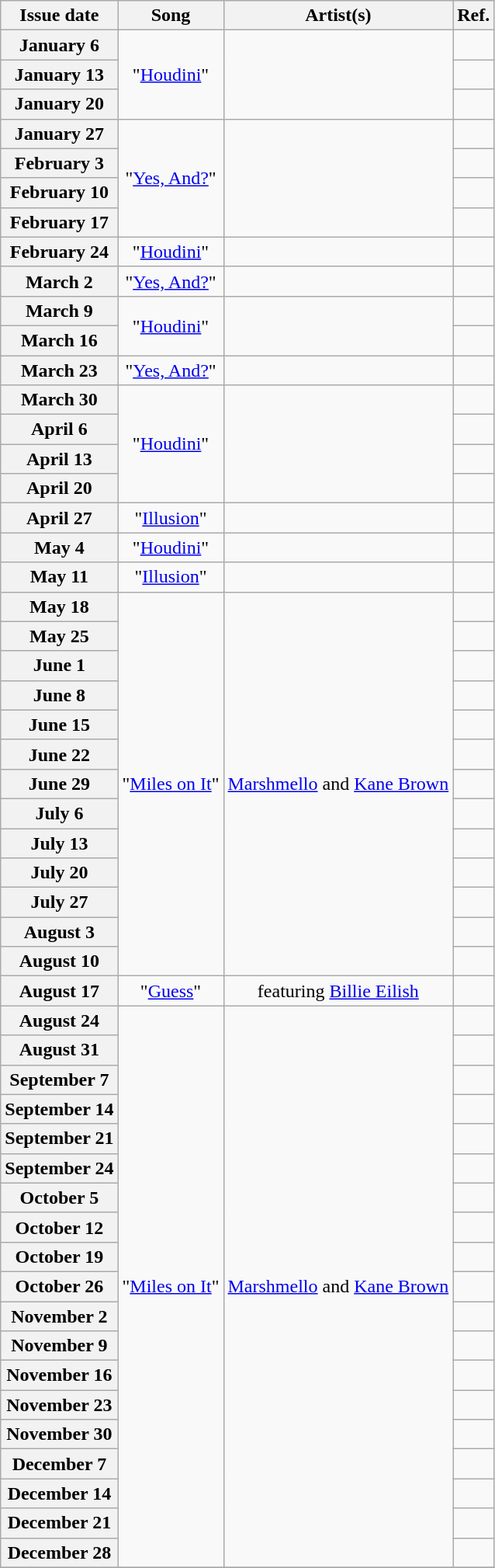<table class="wikitable plainrowheaders" style="text-align: center;">
<tr>
<th>Issue date</th>
<th>Song</th>
<th>Artist(s)</th>
<th>Ref.</th>
</tr>
<tr>
<th scope="row">January 6</th>
<td rowspan=3>"<a href='#'>Houdini</a>"</td>
<td rowspan=3></td>
<td></td>
</tr>
<tr>
<th scope="row">January 13</th>
<td></td>
</tr>
<tr>
<th scope="row">January 20</th>
<td></td>
</tr>
<tr>
<th scope="row">January 27</th>
<td rowspan=4>"<a href='#'>Yes, And?</a>"</td>
<td rowspan=4></td>
<td></td>
</tr>
<tr>
<th scope="row">February 3</th>
<td></td>
</tr>
<tr>
<th scope="row">February 10</th>
<td></td>
</tr>
<tr>
<th scope="row">February 17</th>
<td></td>
</tr>
<tr>
<th scope="row">February 24</th>
<td>"<a href='#'>Houdini</a>"</td>
<td></td>
<td></td>
</tr>
<tr>
<th scope="row">March 2</th>
<td>"<a href='#'>Yes, And?</a>"</td>
<td></td>
<td></td>
</tr>
<tr>
<th scope="row">March 9</th>
<td rowspan=2>"<a href='#'>Houdini</a>"</td>
<td rowspan=2></td>
<td></td>
</tr>
<tr>
<th scope="row">March 16</th>
<td></td>
</tr>
<tr>
<th scope="row">March 23</th>
<td>"<a href='#'>Yes, And?</a>"</td>
<td></td>
<td></td>
</tr>
<tr>
<th scope="row">March 30</th>
<td rowspan=4>"<a href='#'>Houdini</a>"</td>
<td rowspan=4></td>
<td></td>
</tr>
<tr>
<th scope="row">April 6</th>
<td></td>
</tr>
<tr>
<th scope="row">April 13</th>
<td></td>
</tr>
<tr>
<th scope="row">April 20</th>
<td></td>
</tr>
<tr>
<th scope="row">April 27</th>
<td>"<a href='#'>Illusion</a>"</td>
<td></td>
<td></td>
</tr>
<tr>
<th scope="row">May 4</th>
<td>"<a href='#'>Houdini</a>"</td>
<td></td>
<td></td>
</tr>
<tr>
<th scope="row">May 11</th>
<td>"<a href='#'>Illusion</a>"</td>
<td></td>
<td></td>
</tr>
<tr>
<th scope="row">May 18</th>
<td rowspan=13>"<a href='#'>Miles on It</a>"</td>
<td rowspan=13><a href='#'>Marshmello</a> and <a href='#'>Kane Brown</a></td>
<td></td>
</tr>
<tr>
<th scope="row">May 25</th>
<td></td>
</tr>
<tr>
<th scope="row">June 1</th>
<td></td>
</tr>
<tr>
<th scope="row">June 8</th>
<td></td>
</tr>
<tr>
<th scope="row">June 15</th>
<td></td>
</tr>
<tr>
<th scope="row">June 22</th>
<td></td>
</tr>
<tr>
<th scope="row">June 29</th>
<td></td>
</tr>
<tr>
<th scope="row">July 6</th>
<td></td>
</tr>
<tr>
<th scope="row">July 13</th>
<td></td>
</tr>
<tr>
<th scope="row">July 20</th>
<td></td>
</tr>
<tr>
<th scope="row">July 27</th>
<td></td>
</tr>
<tr>
<th scope="row">August 3</th>
<td></td>
</tr>
<tr>
<th scope="row">August 10</th>
<td></td>
</tr>
<tr>
<th scope="row">August 17</th>
<td>"<a href='#'>Guess</a>"</td>
<td> featuring <a href='#'>Billie Eilish</a></td>
<td></td>
</tr>
<tr>
<th scope="row">August 24</th>
<td rowspan=19>"<a href='#'>Miles on It</a>"</td>
<td rowspan=19><a href='#'>Marshmello</a> and <a href='#'>Kane Brown</a></td>
<td></td>
</tr>
<tr>
<th scope="row">August 31</th>
<td></td>
</tr>
<tr>
<th scope="row">September 7</th>
<td></td>
</tr>
<tr>
<th scope="row">September 14</th>
<td></td>
</tr>
<tr>
<th scope="row">September 21</th>
<td></td>
</tr>
<tr>
<th scope="row">September 24</th>
<td></td>
</tr>
<tr>
<th scope="row">October 5</th>
<td></td>
</tr>
<tr>
<th scope="row">October 12</th>
<td></td>
</tr>
<tr>
<th scope="row">October 19</th>
<td></td>
</tr>
<tr>
<th scope="row">October 26</th>
<td></td>
</tr>
<tr>
<th scope="row">November 2</th>
<td></td>
</tr>
<tr>
<th scope="row">November 9</th>
<td></td>
</tr>
<tr>
<th scope="row">November 16</th>
<td></td>
</tr>
<tr>
<th scope="row">November 23</th>
<td></td>
</tr>
<tr>
<th scope="row">November 30</th>
<td></td>
</tr>
<tr>
<th scope="row">December 7</th>
<td></td>
</tr>
<tr>
<th scope="row">December 14</th>
<td></td>
</tr>
<tr>
<th scope="row">December 21</th>
<td></td>
</tr>
<tr>
<th scope="row">December 28</th>
<td></td>
</tr>
<tr>
</tr>
</table>
